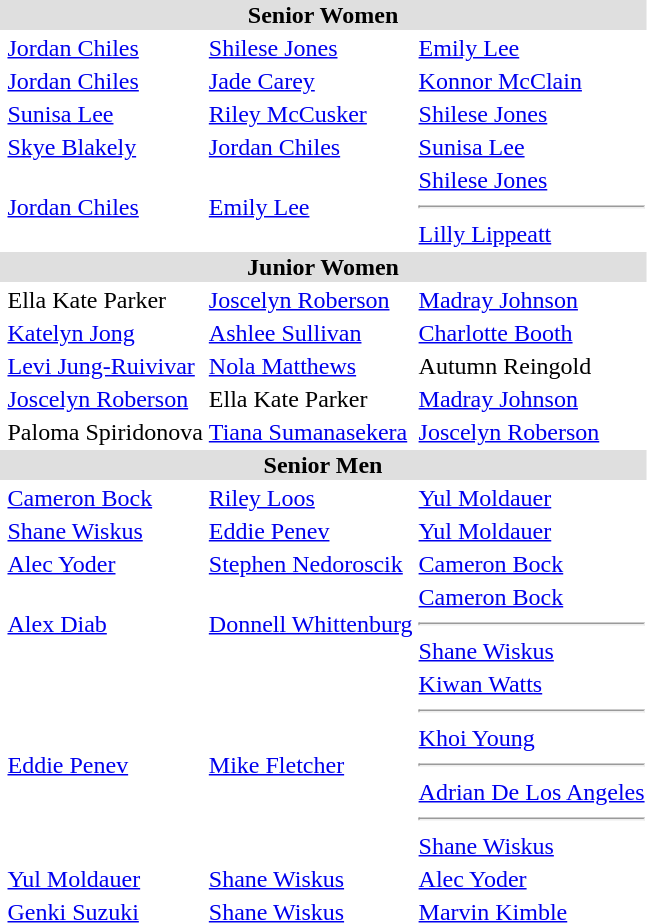<table>
<tr style="background:#dfdfdf;">
<td colspan="4" style="text-align:center;"><strong>Senior Women</strong></td>
</tr>
<tr>
<th scope=row style="text-align:left"></th>
<td><a href='#'>Jordan Chiles</a></td>
<td><a href='#'>Shilese Jones</a></td>
<td><a href='#'>Emily Lee</a></td>
</tr>
<tr>
<th scope=row style="text-align:left"></th>
<td><a href='#'>Jordan Chiles</a></td>
<td><a href='#'>Jade Carey</a></td>
<td><a href='#'>Konnor McClain</a></td>
</tr>
<tr>
<th scope=row style="text-align:left"></th>
<td><a href='#'>Sunisa Lee</a></td>
<td><a href='#'>Riley McCusker</a></td>
<td><a href='#'>Shilese Jones</a></td>
</tr>
<tr>
<th scope=row style="text-align:left"></th>
<td><a href='#'>Skye Blakely</a></td>
<td><a href='#'>Jordan Chiles</a></td>
<td><a href='#'>Sunisa Lee</a></td>
</tr>
<tr>
<th scope=row style="text-align:left"></th>
<td><a href='#'>Jordan Chiles</a></td>
<td><a href='#'>Emily Lee</a></td>
<td><a href='#'>Shilese Jones</a><hr><a href='#'>Lilly Lippeatt</a></td>
</tr>
<tr style="background:#dfdfdf;">
<td colspan="4" style="text-align:center;"><strong>Junior Women</strong></td>
</tr>
<tr>
<th scope=row style="text-align:left"></th>
<td>Ella Kate Parker</td>
<td><a href='#'>Joscelyn Roberson</a></td>
<td><a href='#'>Madray Johnson</a></td>
</tr>
<tr>
<th scope=row style="text-align:left"></th>
<td><a href='#'>Katelyn Jong</a></td>
<td><a href='#'>Ashlee Sullivan</a></td>
<td><a href='#'>Charlotte Booth</a></td>
</tr>
<tr>
<th scope=row style="text-align:left"></th>
<td><a href='#'>Levi Jung-Ruivivar</a></td>
<td><a href='#'>Nola Matthews</a></td>
<td>Autumn Reingold</td>
</tr>
<tr>
<th scope=row style="text-align:left"></th>
<td><a href='#'>Joscelyn Roberson</a></td>
<td>Ella Kate Parker</td>
<td><a href='#'>Madray Johnson</a></td>
</tr>
<tr>
<th scope=row style="text-align:left"></th>
<td>Paloma Spiridonova</td>
<td><a href='#'>Tiana Sumanasekera</a></td>
<td><a href='#'>Joscelyn Roberson</a></td>
</tr>
<tr style="background:#dfdfdf;">
<td colspan="4" style="text-align:center;"><strong>Senior Men</strong></td>
</tr>
<tr>
<th scope=row style="text-align:left"></th>
<td><a href='#'>Cameron Bock</a></td>
<td><a href='#'>Riley Loos</a></td>
<td><a href='#'>Yul Moldauer</a></td>
</tr>
<tr>
<th scope=row style="text-align:left"></th>
<td><a href='#'>Shane Wiskus</a></td>
<td><a href='#'>Eddie Penev</a></td>
<td><a href='#'>Yul Moldauer</a></td>
</tr>
<tr>
<th scope=row style="text-align:left"></th>
<td><a href='#'>Alec Yoder</a></td>
<td><a href='#'>Stephen Nedoroscik</a></td>
<td><a href='#'>Cameron Bock</a></td>
</tr>
<tr>
<th scope=row style="text-align:left"></th>
<td><a href='#'>Alex Diab</a></td>
<td><a href='#'>Donnell Whittenburg</a></td>
<td><a href='#'>Cameron Bock</a><hr><a href='#'>Shane Wiskus</a></td>
</tr>
<tr>
<th scope=row style="text-align:left"></th>
<td><a href='#'>Eddie Penev</a></td>
<td><a href='#'>Mike Fletcher</a></td>
<td><a href='#'>Kiwan Watts</a><hr><a href='#'>Khoi Young</a><hr><a href='#'>Adrian De Los Angeles</a><hr><a href='#'>Shane Wiskus</a></td>
</tr>
<tr>
<th scope=row style="text-align:left"></th>
<td><a href='#'>Yul Moldauer</a></td>
<td><a href='#'>Shane Wiskus</a></td>
<td><a href='#'>Alec Yoder</a></td>
</tr>
<tr>
<th scope=row style="text-align:left"></th>
<td><a href='#'>Genki Suzuki</a></td>
<td><a href='#'>Shane Wiskus</a></td>
<td><a href='#'>Marvin Kimble</a></td>
</tr>
</table>
